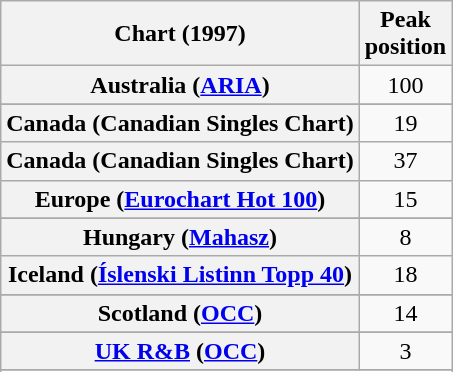<table class="wikitable sortable plainrowheaders">
<tr>
<th>Chart (1997)</th>
<th>Peak<br>position</th>
</tr>
<tr>
<th scope="row">Australia (<a href='#'>ARIA</a>)</th>
<td style="text-align:center;">100</td>
</tr>
<tr>
</tr>
<tr>
</tr>
<tr>
</tr>
<tr>
<th scope="row">Canada (Canadian Singles Chart)</th>
<td style="text-align:center;">19</td>
</tr>
<tr>
<th scope="row">Canada (Canadian Singles Chart)</th>
<td style="text-align:center;">37</td>
</tr>
<tr>
<th scope="row">Europe (<a href='#'>Eurochart Hot 100</a>)</th>
<td style="text-align:center;">15</td>
</tr>
<tr>
</tr>
<tr>
<th scope="row">Hungary (<a href='#'>Mahasz</a>)</th>
<td style="text-align:center;">8</td>
</tr>
<tr>
<th scope="row">Iceland (<a href='#'>Íslenski Listinn Topp 40</a>)</th>
<td style="text-align:center;">18</td>
</tr>
<tr>
</tr>
<tr>
</tr>
<tr>
</tr>
<tr>
</tr>
<tr>
</tr>
<tr>
<th scope="row">Scotland (<a href='#'>OCC</a>)</th>
<td style="text-align:center;">14</td>
</tr>
<tr>
</tr>
<tr>
</tr>
<tr>
</tr>
<tr>
<th scope="row"><a href='#'>UK R&B</a> (<a href='#'>OCC</a>)</th>
<td style="text-align:center;">3</td>
</tr>
<tr>
</tr>
<tr>
</tr>
<tr>
</tr>
<tr>
</tr>
</table>
